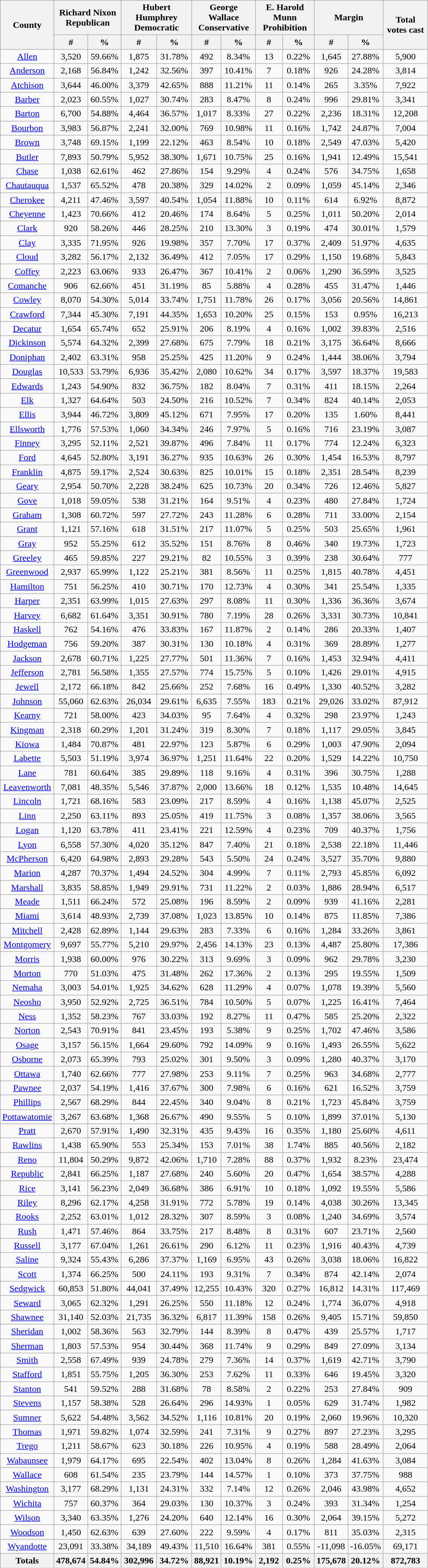<table width="60%"  class="wikitable sortable" style="text-align:center">
<tr>
<th style="text-align:center;" rowspan="2">County</th>
<th style="text-align:center;" colspan="2">Richard Nixon<br>Republican</th>
<th style="text-align:center;" colspan="2">Hubert Humphrey<br>Democratic</th>
<th style="text-align:center;" colspan="2">George Wallace<br>Conservative</th>
<th style="text-align:center;" colspan="2">E. Harold Munn<br>Prohibition</th>
<th style="text-align:center;" colspan="2">Margin</th>
<th style="text-align:center;" rowspan="2">Total votes cast</th>
</tr>
<tr>
<th style="text-align:center;" data-sort-type="number">#</th>
<th style="text-align:center;" data-sort-type="number">%</th>
<th style="text-align:center;" data-sort-type="number">#</th>
<th style="text-align:center;" data-sort-type="number">%</th>
<th style="text-align:center;" data-sort-type="number">#</th>
<th style="text-align:center;" data-sort-type="number">%</th>
<th style="text-align:center;" data-sort-type="number">#</th>
<th style="text-align:center;" data-sort-type="number">%</th>
<th style="text-align:center;" data-sort-type="number">#</th>
<th style="text-align:center;" data-sort-type="number">%</th>
</tr>
<tr style="text-align:center;">
<td><a href='#'>Allen</a></td>
<td>3,520</td>
<td>59.66%</td>
<td>1,875</td>
<td>31.78%</td>
<td>492</td>
<td>8.34%</td>
<td>13</td>
<td>0.22%</td>
<td>1,645</td>
<td>27.88%</td>
<td>5,900</td>
</tr>
<tr style="text-align:center;">
<td><a href='#'>Anderson</a></td>
<td>2,168</td>
<td>56.84%</td>
<td>1,242</td>
<td>32.56%</td>
<td>397</td>
<td>10.41%</td>
<td>7</td>
<td>0.18%</td>
<td>926</td>
<td>24.28%</td>
<td>3,814</td>
</tr>
<tr style="text-align:center;">
<td><a href='#'>Atchison</a></td>
<td>3,644</td>
<td>46.00%</td>
<td>3,379</td>
<td>42.65%</td>
<td>888</td>
<td>11.21%</td>
<td>11</td>
<td>0.14%</td>
<td>265</td>
<td>3.35%</td>
<td>7,922</td>
</tr>
<tr style="text-align:center;">
<td><a href='#'>Barber</a></td>
<td>2,023</td>
<td>60.55%</td>
<td>1,027</td>
<td>30.74%</td>
<td>283</td>
<td>8.47%</td>
<td>8</td>
<td>0.24%</td>
<td>996</td>
<td>29.81%</td>
<td>3,341</td>
</tr>
<tr style="text-align:center;">
<td><a href='#'>Barton</a></td>
<td>6,700</td>
<td>54.88%</td>
<td>4,464</td>
<td>36.57%</td>
<td>1,017</td>
<td>8.33%</td>
<td>27</td>
<td>0.22%</td>
<td>2,236</td>
<td>18.31%</td>
<td>12,208</td>
</tr>
<tr style="text-align:center;">
<td><a href='#'>Bourbon</a></td>
<td>3,983</td>
<td>56.87%</td>
<td>2,241</td>
<td>32.00%</td>
<td>769</td>
<td>10.98%</td>
<td>11</td>
<td>0.16%</td>
<td>1,742</td>
<td>24.87%</td>
<td>7,004</td>
</tr>
<tr style="text-align:center;">
<td><a href='#'>Brown</a></td>
<td>3,748</td>
<td>69.15%</td>
<td>1,199</td>
<td>22.12%</td>
<td>463</td>
<td>8.54%</td>
<td>10</td>
<td>0.18%</td>
<td>2,549</td>
<td>47.03%</td>
<td>5,420</td>
</tr>
<tr style="text-align:center;">
<td><a href='#'>Butler</a></td>
<td>7,893</td>
<td>50.79%</td>
<td>5,952</td>
<td>38.30%</td>
<td>1,671</td>
<td>10.75%</td>
<td>25</td>
<td>0.16%</td>
<td>1,941</td>
<td>12.49%</td>
<td>15,541</td>
</tr>
<tr style="text-align:center;">
<td><a href='#'>Chase</a></td>
<td>1,038</td>
<td>62.61%</td>
<td>462</td>
<td>27.86%</td>
<td>154</td>
<td>9.29%</td>
<td>4</td>
<td>0.24%</td>
<td>576</td>
<td>34.75%</td>
<td>1,658</td>
</tr>
<tr style="text-align:center;">
<td><a href='#'>Chautauqua</a></td>
<td>1,537</td>
<td>65.52%</td>
<td>478</td>
<td>20.38%</td>
<td>329</td>
<td>14.02%</td>
<td>2</td>
<td>0.09%</td>
<td>1,059</td>
<td>45.14%</td>
<td>2,346</td>
</tr>
<tr style="text-align:center;">
<td><a href='#'>Cherokee</a></td>
<td>4,211</td>
<td>47.46%</td>
<td>3,597</td>
<td>40.54%</td>
<td>1,054</td>
<td>11.88%</td>
<td>10</td>
<td>0.11%</td>
<td>614</td>
<td>6.92%</td>
<td>8,872</td>
</tr>
<tr style="text-align:center;">
<td><a href='#'>Cheyenne</a></td>
<td>1,423</td>
<td>70.66%</td>
<td>412</td>
<td>20.46%</td>
<td>174</td>
<td>8.64%</td>
<td>5</td>
<td>0.25%</td>
<td>1,011</td>
<td>50.20%</td>
<td>2,014</td>
</tr>
<tr style="text-align:center;">
<td><a href='#'>Clark</a></td>
<td>920</td>
<td>58.26%</td>
<td>446</td>
<td>28.25%</td>
<td>210</td>
<td>13.30%</td>
<td>3</td>
<td>0.19%</td>
<td>474</td>
<td>30.01%</td>
<td>1,579</td>
</tr>
<tr style="text-align:center;">
<td><a href='#'>Clay</a></td>
<td>3,335</td>
<td>71.95%</td>
<td>926</td>
<td>19.98%</td>
<td>357</td>
<td>7.70%</td>
<td>17</td>
<td>0.37%</td>
<td>2,409</td>
<td>51.97%</td>
<td>4,635</td>
</tr>
<tr style="text-align:center;">
<td><a href='#'>Cloud</a></td>
<td>3,282</td>
<td>56.17%</td>
<td>2,132</td>
<td>36.49%</td>
<td>412</td>
<td>7.05%</td>
<td>17</td>
<td>0.29%</td>
<td>1,150</td>
<td>19.68%</td>
<td>5,843</td>
</tr>
<tr style="text-align:center;">
<td><a href='#'>Coffey</a></td>
<td>2,223</td>
<td>63.06%</td>
<td>933</td>
<td>26.47%</td>
<td>367</td>
<td>10.41%</td>
<td>2</td>
<td>0.06%</td>
<td>1,290</td>
<td>36.59%</td>
<td>3,525</td>
</tr>
<tr style="text-align:center;">
<td><a href='#'>Comanche</a></td>
<td>906</td>
<td>62.66%</td>
<td>451</td>
<td>31.19%</td>
<td>85</td>
<td>5.88%</td>
<td>4</td>
<td>0.28%</td>
<td>455</td>
<td>31.47%</td>
<td>1,446</td>
</tr>
<tr style="text-align:center;">
<td><a href='#'>Cowley</a></td>
<td>8,070</td>
<td>54.30%</td>
<td>5,014</td>
<td>33.74%</td>
<td>1,751</td>
<td>11.78%</td>
<td>26</td>
<td>0.17%</td>
<td>3,056</td>
<td>20.56%</td>
<td>14,861</td>
</tr>
<tr style="text-align:center;">
<td><a href='#'>Crawford</a></td>
<td>7,344</td>
<td>45.30%</td>
<td>7,191</td>
<td>44.35%</td>
<td>1,653</td>
<td>10.20%</td>
<td>25</td>
<td>0.15%</td>
<td>153</td>
<td>0.95%</td>
<td>16,213</td>
</tr>
<tr style="text-align:center;">
<td><a href='#'>Decatur</a></td>
<td>1,654</td>
<td>65.74%</td>
<td>652</td>
<td>25.91%</td>
<td>206</td>
<td>8.19%</td>
<td>4</td>
<td>0.16%</td>
<td>1,002</td>
<td>39.83%</td>
<td>2,516</td>
</tr>
<tr style="text-align:center;">
<td><a href='#'>Dickinson</a></td>
<td>5,574</td>
<td>64.32%</td>
<td>2,399</td>
<td>27.68%</td>
<td>675</td>
<td>7.79%</td>
<td>18</td>
<td>0.21%</td>
<td>3,175</td>
<td>36.64%</td>
<td>8,666</td>
</tr>
<tr style="text-align:center;">
<td><a href='#'>Doniphan</a></td>
<td>2,402</td>
<td>63.31%</td>
<td>958</td>
<td>25.25%</td>
<td>425</td>
<td>11.20%</td>
<td>9</td>
<td>0.24%</td>
<td>1,444</td>
<td>38.06%</td>
<td>3,794</td>
</tr>
<tr style="text-align:center;">
<td><a href='#'>Douglas</a></td>
<td>10,533</td>
<td>53.79%</td>
<td>6,936</td>
<td>35.42%</td>
<td>2,080</td>
<td>10.62%</td>
<td>34</td>
<td>0.17%</td>
<td>3,597</td>
<td>18.37%</td>
<td>19,583</td>
</tr>
<tr style="text-align:center;">
<td><a href='#'>Edwards</a></td>
<td>1,243</td>
<td>54.90%</td>
<td>832</td>
<td>36.75%</td>
<td>182</td>
<td>8.04%</td>
<td>7</td>
<td>0.31%</td>
<td>411</td>
<td>18.15%</td>
<td>2,264</td>
</tr>
<tr style="text-align:center;">
<td><a href='#'>Elk</a></td>
<td>1,327</td>
<td>64.64%</td>
<td>503</td>
<td>24.50%</td>
<td>216</td>
<td>10.52%</td>
<td>7</td>
<td>0.34%</td>
<td>824</td>
<td>40.14%</td>
<td>2,053</td>
</tr>
<tr style="text-align:center;">
<td><a href='#'>Ellis</a></td>
<td>3,944</td>
<td>46.72%</td>
<td>3,809</td>
<td>45.12%</td>
<td>671</td>
<td>7.95%</td>
<td>17</td>
<td>0.20%</td>
<td>135</td>
<td>1.60%</td>
<td>8,441</td>
</tr>
<tr style="text-align:center;">
<td><a href='#'>Ellsworth</a></td>
<td>1,776</td>
<td>57.53%</td>
<td>1,060</td>
<td>34.34%</td>
<td>246</td>
<td>7.97%</td>
<td>5</td>
<td>0.16%</td>
<td>716</td>
<td>23.19%</td>
<td>3,087</td>
</tr>
<tr style="text-align:center;">
<td><a href='#'>Finney</a></td>
<td>3,295</td>
<td>52.11%</td>
<td>2,521</td>
<td>39.87%</td>
<td>496</td>
<td>7.84%</td>
<td>11</td>
<td>0.17%</td>
<td>774</td>
<td>12.24%</td>
<td>6,323</td>
</tr>
<tr style="text-align:center;">
<td><a href='#'>Ford</a></td>
<td>4,645</td>
<td>52.80%</td>
<td>3,191</td>
<td>36.27%</td>
<td>935</td>
<td>10.63%</td>
<td>26</td>
<td>0.30%</td>
<td>1,454</td>
<td>16.53%</td>
<td>8,797</td>
</tr>
<tr style="text-align:center;">
<td><a href='#'>Franklin</a></td>
<td>4,875</td>
<td>59.17%</td>
<td>2,524</td>
<td>30.63%</td>
<td>825</td>
<td>10.01%</td>
<td>15</td>
<td>0.18%</td>
<td>2,351</td>
<td>28.54%</td>
<td>8,239</td>
</tr>
<tr style="text-align:center;">
<td><a href='#'>Geary</a></td>
<td>2,954</td>
<td>50.70%</td>
<td>2,228</td>
<td>38.24%</td>
<td>625</td>
<td>10.73%</td>
<td>20</td>
<td>0.34%</td>
<td>726</td>
<td>12.46%</td>
<td>5,827</td>
</tr>
<tr style="text-align:center;">
<td><a href='#'>Gove</a></td>
<td>1,018</td>
<td>59.05%</td>
<td>538</td>
<td>31.21%</td>
<td>164</td>
<td>9.51%</td>
<td>4</td>
<td>0.23%</td>
<td>480</td>
<td>27.84%</td>
<td>1,724</td>
</tr>
<tr style="text-align:center;">
<td><a href='#'>Graham</a></td>
<td>1,308</td>
<td>60.72%</td>
<td>597</td>
<td>27.72%</td>
<td>243</td>
<td>11.28%</td>
<td>6</td>
<td>0.28%</td>
<td>711</td>
<td>33.00%</td>
<td>2,154</td>
</tr>
<tr style="text-align:center;">
<td><a href='#'>Grant</a></td>
<td>1,121</td>
<td>57.16%</td>
<td>618</td>
<td>31.51%</td>
<td>217</td>
<td>11.07%</td>
<td>5</td>
<td>0.25%</td>
<td>503</td>
<td>25.65%</td>
<td>1,961</td>
</tr>
<tr style="text-align:center;">
<td><a href='#'>Gray</a></td>
<td>952</td>
<td>55.25%</td>
<td>612</td>
<td>35.52%</td>
<td>151</td>
<td>8.76%</td>
<td>8</td>
<td>0.46%</td>
<td>340</td>
<td>19.73%</td>
<td>1,723</td>
</tr>
<tr style="text-align:center;">
<td><a href='#'>Greeley</a></td>
<td>465</td>
<td>59.85%</td>
<td>227</td>
<td>29.21%</td>
<td>82</td>
<td>10.55%</td>
<td>3</td>
<td>0.39%</td>
<td>238</td>
<td>30.64%</td>
<td>777</td>
</tr>
<tr style="text-align:center;">
<td><a href='#'>Greenwood</a></td>
<td>2,937</td>
<td>65.99%</td>
<td>1,122</td>
<td>25.21%</td>
<td>381</td>
<td>8.56%</td>
<td>11</td>
<td>0.25%</td>
<td>1,815</td>
<td>40.78%</td>
<td>4,451</td>
</tr>
<tr style="text-align:center;">
<td><a href='#'>Hamilton</a></td>
<td>751</td>
<td>56.25%</td>
<td>410</td>
<td>30.71%</td>
<td>170</td>
<td>12.73%</td>
<td>4</td>
<td>0.30%</td>
<td>341</td>
<td>25.54%</td>
<td>1,335</td>
</tr>
<tr style="text-align:center;">
<td><a href='#'>Harper</a></td>
<td>2,351</td>
<td>63.99%</td>
<td>1,015</td>
<td>27.63%</td>
<td>297</td>
<td>8.08%</td>
<td>11</td>
<td>0.30%</td>
<td>1,336</td>
<td>36.36%</td>
<td>3,674</td>
</tr>
<tr style="text-align:center;">
<td><a href='#'>Harvey</a></td>
<td>6,682</td>
<td>61.64%</td>
<td>3,351</td>
<td>30.91%</td>
<td>780</td>
<td>7.19%</td>
<td>28</td>
<td>0.26%</td>
<td>3,331</td>
<td>30.73%</td>
<td>10,841</td>
</tr>
<tr style="text-align:center;">
<td><a href='#'>Haskell</a></td>
<td>762</td>
<td>54.16%</td>
<td>476</td>
<td>33.83%</td>
<td>167</td>
<td>11.87%</td>
<td>2</td>
<td>0.14%</td>
<td>286</td>
<td>20.33%</td>
<td>1,407</td>
</tr>
<tr style="text-align:center;">
<td><a href='#'>Hodgeman</a></td>
<td>756</td>
<td>59.20%</td>
<td>387</td>
<td>30.31%</td>
<td>130</td>
<td>10.18%</td>
<td>4</td>
<td>0.31%</td>
<td>369</td>
<td>28.89%</td>
<td>1,277</td>
</tr>
<tr style="text-align:center;">
<td><a href='#'>Jackson</a></td>
<td>2,678</td>
<td>60.71%</td>
<td>1,225</td>
<td>27.77%</td>
<td>501</td>
<td>11.36%</td>
<td>7</td>
<td>0.16%</td>
<td>1,453</td>
<td>32.94%</td>
<td>4,411</td>
</tr>
<tr style="text-align:center;">
<td><a href='#'>Jefferson</a></td>
<td>2,781</td>
<td>56.58%</td>
<td>1,355</td>
<td>27.57%</td>
<td>774</td>
<td>15.75%</td>
<td>5</td>
<td>0.10%</td>
<td>1,426</td>
<td>29.01%</td>
<td>4,915</td>
</tr>
<tr style="text-align:center;">
<td><a href='#'>Jewell</a></td>
<td>2,172</td>
<td>66.18%</td>
<td>842</td>
<td>25.66%</td>
<td>252</td>
<td>7.68%</td>
<td>16</td>
<td>0.49%</td>
<td>1,330</td>
<td>40.52%</td>
<td>3,282</td>
</tr>
<tr style="text-align:center;">
<td><a href='#'>Johnson</a></td>
<td>55,060</td>
<td>62.63%</td>
<td>26,034</td>
<td>29.61%</td>
<td>6,635</td>
<td>7.55%</td>
<td>183</td>
<td>0.21%</td>
<td>29,026</td>
<td>33.02%</td>
<td>87,912</td>
</tr>
<tr style="text-align:center;">
<td><a href='#'>Kearny</a></td>
<td>721</td>
<td>58.00%</td>
<td>423</td>
<td>34.03%</td>
<td>95</td>
<td>7.64%</td>
<td>4</td>
<td>0.32%</td>
<td>298</td>
<td>23.97%</td>
<td>1,243</td>
</tr>
<tr style="text-align:center;">
<td><a href='#'>Kingman</a></td>
<td>2,318</td>
<td>60.29%</td>
<td>1,201</td>
<td>31.24%</td>
<td>319</td>
<td>8.30%</td>
<td>7</td>
<td>0.18%</td>
<td>1,117</td>
<td>29.05%</td>
<td>3,845</td>
</tr>
<tr style="text-align:center;">
<td><a href='#'>Kiowa</a></td>
<td>1,484</td>
<td>70.87%</td>
<td>481</td>
<td>22.97%</td>
<td>123</td>
<td>5.87%</td>
<td>6</td>
<td>0.29%</td>
<td>1,003</td>
<td>47.90%</td>
<td>2,094</td>
</tr>
<tr style="text-align:center;">
<td><a href='#'>Labette</a></td>
<td>5,503</td>
<td>51.19%</td>
<td>3,974</td>
<td>36.97%</td>
<td>1,251</td>
<td>11.64%</td>
<td>22</td>
<td>0.20%</td>
<td>1,529</td>
<td>14.22%</td>
<td>10,750</td>
</tr>
<tr style="text-align:center;">
<td><a href='#'>Lane</a></td>
<td>781</td>
<td>60.64%</td>
<td>385</td>
<td>29.89%</td>
<td>118</td>
<td>9.16%</td>
<td>4</td>
<td>0.31%</td>
<td>396</td>
<td>30.75%</td>
<td>1,288</td>
</tr>
<tr style="text-align:center;">
<td><a href='#'>Leavenworth</a></td>
<td>7,081</td>
<td>48.35%</td>
<td>5,546</td>
<td>37.87%</td>
<td>2,000</td>
<td>13.66%</td>
<td>18</td>
<td>0.12%</td>
<td>1,535</td>
<td>10.48%</td>
<td>14,645</td>
</tr>
<tr style="text-align:center;">
<td><a href='#'>Lincoln</a></td>
<td>1,721</td>
<td>68.16%</td>
<td>583</td>
<td>23.09%</td>
<td>217</td>
<td>8.59%</td>
<td>4</td>
<td>0.16%</td>
<td>1,138</td>
<td>45.07%</td>
<td>2,525</td>
</tr>
<tr style="text-align:center;">
<td><a href='#'>Linn</a></td>
<td>2,250</td>
<td>63.11%</td>
<td>893</td>
<td>25.05%</td>
<td>419</td>
<td>11.75%</td>
<td>3</td>
<td>0.08%</td>
<td>1,357</td>
<td>38.06%</td>
<td>3,565</td>
</tr>
<tr style="text-align:center;">
<td><a href='#'>Logan</a></td>
<td>1,120</td>
<td>63.78%</td>
<td>411</td>
<td>23.41%</td>
<td>221</td>
<td>12.59%</td>
<td>4</td>
<td>0.23%</td>
<td>709</td>
<td>40.37%</td>
<td>1,756</td>
</tr>
<tr style="text-align:center;">
<td><a href='#'>Lyon</a></td>
<td>6,558</td>
<td>57.30%</td>
<td>4,020</td>
<td>35.12%</td>
<td>847</td>
<td>7.40%</td>
<td>21</td>
<td>0.18%</td>
<td>2,538</td>
<td>22.18%</td>
<td>11,446</td>
</tr>
<tr style="text-align:center;">
<td><a href='#'>McPherson</a></td>
<td>6,420</td>
<td>64.98%</td>
<td>2,893</td>
<td>29.28%</td>
<td>543</td>
<td>5.50%</td>
<td>24</td>
<td>0.24%</td>
<td>3,527</td>
<td>35.70%</td>
<td>9,880</td>
</tr>
<tr style="text-align:center;">
<td><a href='#'>Marion</a></td>
<td>4,287</td>
<td>70.37%</td>
<td>1,494</td>
<td>24.52%</td>
<td>304</td>
<td>4.99%</td>
<td>7</td>
<td>0.11%</td>
<td>2,793</td>
<td>45.85%</td>
<td>6,092</td>
</tr>
<tr style="text-align:center;">
<td><a href='#'>Marshall</a></td>
<td>3,835</td>
<td>58.85%</td>
<td>1,949</td>
<td>29.91%</td>
<td>731</td>
<td>11.22%</td>
<td>2</td>
<td>0.03%</td>
<td>1,886</td>
<td>28.94%</td>
<td>6,517</td>
</tr>
<tr style="text-align:center;">
<td><a href='#'>Meade</a></td>
<td>1,511</td>
<td>66.24%</td>
<td>572</td>
<td>25.08%</td>
<td>196</td>
<td>8.59%</td>
<td>2</td>
<td>0.09%</td>
<td>939</td>
<td>41.16%</td>
<td>2,281</td>
</tr>
<tr style="text-align:center;">
<td><a href='#'>Miami</a></td>
<td>3,614</td>
<td>48.93%</td>
<td>2,739</td>
<td>37.08%</td>
<td>1,023</td>
<td>13.85%</td>
<td>10</td>
<td>0.14%</td>
<td>875</td>
<td>11.85%</td>
<td>7,386</td>
</tr>
<tr style="text-align:center;">
<td><a href='#'>Mitchell</a></td>
<td>2,428</td>
<td>62.89%</td>
<td>1,144</td>
<td>29.63%</td>
<td>283</td>
<td>7.33%</td>
<td>6</td>
<td>0.16%</td>
<td>1,284</td>
<td>33.26%</td>
<td>3,861</td>
</tr>
<tr style="text-align:center;">
<td><a href='#'>Montgomery</a></td>
<td>9,697</td>
<td>55.77%</td>
<td>5,210</td>
<td>29.97%</td>
<td>2,456</td>
<td>14.13%</td>
<td>23</td>
<td>0.13%</td>
<td>4,487</td>
<td>25.80%</td>
<td>17,386</td>
</tr>
<tr style="text-align:center;">
<td><a href='#'>Morris</a></td>
<td>1,938</td>
<td>60.00%</td>
<td>976</td>
<td>30.22%</td>
<td>313</td>
<td>9.69%</td>
<td>3</td>
<td>0.09%</td>
<td>962</td>
<td>29.78%</td>
<td>3,230</td>
</tr>
<tr style="text-align:center;">
<td><a href='#'>Morton</a></td>
<td>770</td>
<td>51.03%</td>
<td>475</td>
<td>31.48%</td>
<td>262</td>
<td>17.36%</td>
<td>2</td>
<td>0.13%</td>
<td>295</td>
<td>19.55%</td>
<td>1,509</td>
</tr>
<tr style="text-align:center;">
<td><a href='#'>Nemaha</a></td>
<td>3,003</td>
<td>54.01%</td>
<td>1,925</td>
<td>34.62%</td>
<td>628</td>
<td>11.29%</td>
<td>4</td>
<td>0.07%</td>
<td>1,078</td>
<td>19.39%</td>
<td>5,560</td>
</tr>
<tr style="text-align:center;">
<td><a href='#'>Neosho</a></td>
<td>3,950</td>
<td>52.92%</td>
<td>2,725</td>
<td>36.51%</td>
<td>784</td>
<td>10.50%</td>
<td>5</td>
<td>0.07%</td>
<td>1,225</td>
<td>16.41%</td>
<td>7,464</td>
</tr>
<tr style="text-align:center;">
<td><a href='#'>Ness</a></td>
<td>1,352</td>
<td>58.23%</td>
<td>767</td>
<td>33.03%</td>
<td>192</td>
<td>8.27%</td>
<td>11</td>
<td>0.47%</td>
<td>585</td>
<td>25.20%</td>
<td>2,322</td>
</tr>
<tr style="text-align:center;">
<td><a href='#'>Norton</a></td>
<td>2,543</td>
<td>70.91%</td>
<td>841</td>
<td>23.45%</td>
<td>193</td>
<td>5.38%</td>
<td>9</td>
<td>0.25%</td>
<td>1,702</td>
<td>47.46%</td>
<td>3,586</td>
</tr>
<tr style="text-align:center;">
<td><a href='#'>Osage</a></td>
<td>3,157</td>
<td>56.15%</td>
<td>1,664</td>
<td>29.60%</td>
<td>792</td>
<td>14.09%</td>
<td>9</td>
<td>0.16%</td>
<td>1,493</td>
<td>26.55%</td>
<td>5,622</td>
</tr>
<tr style="text-align:center;">
<td><a href='#'>Osborne</a></td>
<td>2,073</td>
<td>65.39%</td>
<td>793</td>
<td>25.02%</td>
<td>301</td>
<td>9.50%</td>
<td>3</td>
<td>0.09%</td>
<td>1,280</td>
<td>40.37%</td>
<td>3,170</td>
</tr>
<tr style="text-align:center;">
<td><a href='#'>Ottawa</a></td>
<td>1,740</td>
<td>62.66%</td>
<td>777</td>
<td>27.98%</td>
<td>253</td>
<td>9.11%</td>
<td>7</td>
<td>0.25%</td>
<td>963</td>
<td>34.68%</td>
<td>2,777</td>
</tr>
<tr style="text-align:center;">
<td><a href='#'>Pawnee</a></td>
<td>2,037</td>
<td>54.19%</td>
<td>1,416</td>
<td>37.67%</td>
<td>300</td>
<td>7.98%</td>
<td>6</td>
<td>0.16%</td>
<td>621</td>
<td>16.52%</td>
<td>3,759</td>
</tr>
<tr style="text-align:center;">
<td><a href='#'>Phillips</a></td>
<td>2,567</td>
<td>68.29%</td>
<td>844</td>
<td>22.45%</td>
<td>340</td>
<td>9.04%</td>
<td>8</td>
<td>0.21%</td>
<td>1,723</td>
<td>45.84%</td>
<td>3,759</td>
</tr>
<tr style="text-align:center;">
<td><a href='#'>Pottawatomie</a></td>
<td>3,267</td>
<td>63.68%</td>
<td>1,368</td>
<td>26.67%</td>
<td>490</td>
<td>9.55%</td>
<td>5</td>
<td>0.10%</td>
<td>1,899</td>
<td>37.01%</td>
<td>5,130</td>
</tr>
<tr style="text-align:center;">
<td><a href='#'>Pratt</a></td>
<td>2,670</td>
<td>57.91%</td>
<td>1,490</td>
<td>32.31%</td>
<td>435</td>
<td>9.43%</td>
<td>16</td>
<td>0.35%</td>
<td>1,180</td>
<td>25.60%</td>
<td>4,611</td>
</tr>
<tr style="text-align:center;">
<td><a href='#'>Rawlins</a></td>
<td>1,438</td>
<td>65.90%</td>
<td>553</td>
<td>25.34%</td>
<td>153</td>
<td>7.01%</td>
<td>38</td>
<td>1.74%</td>
<td>885</td>
<td>40.56%</td>
<td>2,182</td>
</tr>
<tr style="text-align:center;">
<td><a href='#'>Reno</a></td>
<td>11,804</td>
<td>50.29%</td>
<td>9,872</td>
<td>42.06%</td>
<td>1,710</td>
<td>7.28%</td>
<td>88</td>
<td>0.37%</td>
<td>1,932</td>
<td>8.23%</td>
<td>23,474</td>
</tr>
<tr style="text-align:center;">
<td><a href='#'>Republic</a></td>
<td>2,841</td>
<td>66.25%</td>
<td>1,187</td>
<td>27.68%</td>
<td>240</td>
<td>5.60%</td>
<td>20</td>
<td>0.47%</td>
<td>1,654</td>
<td>38.57%</td>
<td>4,288</td>
</tr>
<tr style="text-align:center;">
<td><a href='#'>Rice</a></td>
<td>3,141</td>
<td>56.23%</td>
<td>2,049</td>
<td>36.68%</td>
<td>386</td>
<td>6.91%</td>
<td>10</td>
<td>0.18%</td>
<td>1,092</td>
<td>19.55%</td>
<td>5,586</td>
</tr>
<tr style="text-align:center;">
<td><a href='#'>Riley</a></td>
<td>8,296</td>
<td>62.17%</td>
<td>4,258</td>
<td>31.91%</td>
<td>772</td>
<td>5.78%</td>
<td>19</td>
<td>0.14%</td>
<td>4,038</td>
<td>30.26%</td>
<td>13,345</td>
</tr>
<tr style="text-align:center;">
<td><a href='#'>Rooks</a></td>
<td>2,252</td>
<td>63.01%</td>
<td>1,012</td>
<td>28.32%</td>
<td>307</td>
<td>8.59%</td>
<td>3</td>
<td>0.08%</td>
<td>1,240</td>
<td>34.69%</td>
<td>3,574</td>
</tr>
<tr style="text-align:center;">
<td><a href='#'>Rush</a></td>
<td>1,471</td>
<td>57.46%</td>
<td>864</td>
<td>33.75%</td>
<td>217</td>
<td>8.48%</td>
<td>8</td>
<td>0.31%</td>
<td>607</td>
<td>23.71%</td>
<td>2,560</td>
</tr>
<tr style="text-align:center;">
<td><a href='#'>Russell</a></td>
<td>3,177</td>
<td>67.04%</td>
<td>1,261</td>
<td>26.61%</td>
<td>290</td>
<td>6.12%</td>
<td>11</td>
<td>0.23%</td>
<td>1,916</td>
<td>40.43%</td>
<td>4,739</td>
</tr>
<tr style="text-align:center;">
<td><a href='#'>Saline</a></td>
<td>9,324</td>
<td>55.43%</td>
<td>6,286</td>
<td>37.37%</td>
<td>1,169</td>
<td>6.95%</td>
<td>43</td>
<td>0.26%</td>
<td>3,038</td>
<td>18.06%</td>
<td>16,822</td>
</tr>
<tr style="text-align:center;">
<td><a href='#'>Scott</a></td>
<td>1,374</td>
<td>66.25%</td>
<td>500</td>
<td>24.11%</td>
<td>193</td>
<td>9.31%</td>
<td>7</td>
<td>0.34%</td>
<td>874</td>
<td>42.14%</td>
<td>2,074</td>
</tr>
<tr style="text-align:center;">
<td><a href='#'>Sedgwick</a></td>
<td>60,853</td>
<td>51.80%</td>
<td>44,041</td>
<td>37.49%</td>
<td>12,255</td>
<td>10.43%</td>
<td>320</td>
<td>0.27%</td>
<td>16,812</td>
<td>14.31%</td>
<td>117,469</td>
</tr>
<tr style="text-align:center;">
<td><a href='#'>Seward</a></td>
<td>3,065</td>
<td>62.32%</td>
<td>1,291</td>
<td>26.25%</td>
<td>550</td>
<td>11.18%</td>
<td>12</td>
<td>0.24%</td>
<td>1,774</td>
<td>36.07%</td>
<td>4,918</td>
</tr>
<tr style="text-align:center;">
<td><a href='#'>Shawnee</a></td>
<td>31,140</td>
<td>52.03%</td>
<td>21,735</td>
<td>36.32%</td>
<td>6,817</td>
<td>11.39%</td>
<td>158</td>
<td>0.26%</td>
<td>9,405</td>
<td>15.71%</td>
<td>59,850</td>
</tr>
<tr style="text-align:center;">
<td><a href='#'>Sheridan</a></td>
<td>1,002</td>
<td>58.36%</td>
<td>563</td>
<td>32.79%</td>
<td>144</td>
<td>8.39%</td>
<td>8</td>
<td>0.47%</td>
<td>439</td>
<td>25.57%</td>
<td>1,717</td>
</tr>
<tr style="text-align:center;">
<td><a href='#'>Sherman</a></td>
<td>1,803</td>
<td>57.53%</td>
<td>954</td>
<td>30.44%</td>
<td>368</td>
<td>11.74%</td>
<td>9</td>
<td>0.29%</td>
<td>849</td>
<td>27.09%</td>
<td>3,134</td>
</tr>
<tr style="text-align:center;">
<td><a href='#'>Smith</a></td>
<td>2,558</td>
<td>67.49%</td>
<td>939</td>
<td>24.78%</td>
<td>279</td>
<td>7.36%</td>
<td>14</td>
<td>0.37%</td>
<td>1,619</td>
<td>42.71%</td>
<td>3,790</td>
</tr>
<tr style="text-align:center;">
<td><a href='#'>Stafford</a></td>
<td>1,851</td>
<td>55.75%</td>
<td>1,205</td>
<td>36.30%</td>
<td>253</td>
<td>7.62%</td>
<td>11</td>
<td>0.33%</td>
<td>646</td>
<td>19.45%</td>
<td>3,320</td>
</tr>
<tr style="text-align:center;">
<td><a href='#'>Stanton</a></td>
<td>541</td>
<td>59.52%</td>
<td>288</td>
<td>31.68%</td>
<td>78</td>
<td>8.58%</td>
<td>2</td>
<td>0.22%</td>
<td>253</td>
<td>27.84%</td>
<td>909</td>
</tr>
<tr style="text-align:center;">
<td><a href='#'>Stevens</a></td>
<td>1,157</td>
<td>58.38%</td>
<td>528</td>
<td>26.64%</td>
<td>296</td>
<td>14.93%</td>
<td>1</td>
<td>0.05%</td>
<td>629</td>
<td>31.74%</td>
<td>1,982</td>
</tr>
<tr style="text-align:center;">
<td><a href='#'>Sumner</a></td>
<td>5,622</td>
<td>54.48%</td>
<td>3,562</td>
<td>34.52%</td>
<td>1,116</td>
<td>10.81%</td>
<td>20</td>
<td>0.19%</td>
<td>2,060</td>
<td>19.96%</td>
<td>10,320</td>
</tr>
<tr style="text-align:center;">
<td><a href='#'>Thomas</a></td>
<td>1,971</td>
<td>59.82%</td>
<td>1,074</td>
<td>32.59%</td>
<td>241</td>
<td>7.31%</td>
<td>9</td>
<td>0.27%</td>
<td>897</td>
<td>27.23%</td>
<td>3,295</td>
</tr>
<tr style="text-align:center;">
<td><a href='#'>Trego</a></td>
<td>1,211</td>
<td>58.67%</td>
<td>623</td>
<td>30.18%</td>
<td>226</td>
<td>10.95%</td>
<td>4</td>
<td>0.19%</td>
<td>588</td>
<td>28.49%</td>
<td>2,064</td>
</tr>
<tr style="text-align:center;">
<td><a href='#'>Wabaunsee</a></td>
<td>1,979</td>
<td>64.17%</td>
<td>695</td>
<td>22.54%</td>
<td>402</td>
<td>13.04%</td>
<td>8</td>
<td>0.26%</td>
<td>1,284</td>
<td>41.63%</td>
<td>3,084</td>
</tr>
<tr style="text-align:center;">
<td><a href='#'>Wallace</a></td>
<td>608</td>
<td>61.54%</td>
<td>235</td>
<td>23.79%</td>
<td>144</td>
<td>14.57%</td>
<td>1</td>
<td>0.10%</td>
<td>373</td>
<td>37.75%</td>
<td>988</td>
</tr>
<tr style="text-align:center;">
<td><a href='#'>Washington</a></td>
<td>3,177</td>
<td>68.29%</td>
<td>1,131</td>
<td>24.31%</td>
<td>332</td>
<td>7.14%</td>
<td>12</td>
<td>0.26%</td>
<td>2,046</td>
<td>43.98%</td>
<td>4,652</td>
</tr>
<tr style="text-align:center;">
<td><a href='#'>Wichita</a></td>
<td>757</td>
<td>60.37%</td>
<td>364</td>
<td>29.03%</td>
<td>130</td>
<td>10.37%</td>
<td>3</td>
<td>0.24%</td>
<td>393</td>
<td>31.34%</td>
<td>1,254</td>
</tr>
<tr style="text-align:center;">
<td><a href='#'>Wilson</a></td>
<td>3,340</td>
<td>63.35%</td>
<td>1,276</td>
<td>24.20%</td>
<td>640</td>
<td>12.14%</td>
<td>16</td>
<td>0.30%</td>
<td>2,064</td>
<td>39.15%</td>
<td>5,272</td>
</tr>
<tr style="text-align:center;">
<td><a href='#'>Woodson</a></td>
<td>1,450</td>
<td>62.63%</td>
<td>639</td>
<td>27.60%</td>
<td>222</td>
<td>9.59%</td>
<td>4</td>
<td>0.17%</td>
<td>811</td>
<td>35.03%</td>
<td>2,315</td>
</tr>
<tr style="text-align:center;">
<td><a href='#'>Wyandotte</a></td>
<td>23,091</td>
<td>33.38%</td>
<td>34,189</td>
<td>49.43%</td>
<td>11,510</td>
<td>16.64%</td>
<td>381</td>
<td>0.55%</td>
<td>-11,098</td>
<td>-16.05%</td>
<td>69,171</td>
</tr>
<tr style="text-align:center;">
<th>Totals</th>
<th>478,674</th>
<th>54.84%</th>
<th>302,996</th>
<th>34.72%</th>
<th>88,921</th>
<th>10.19%</th>
<th>2,192</th>
<th>0.25%</th>
<th>175,678</th>
<th>20.12%</th>
<th>872,783</th>
</tr>
</table>
